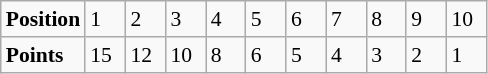<table class="wikitable" style="font-size: 90%;">
<tr>
<td><strong>Position</strong></td>
<td width=20>1</td>
<td width=20>2</td>
<td width=20>3</td>
<td width=20>4</td>
<td width=20>5</td>
<td width=20>6</td>
<td width=20>7</td>
<td width=20>8</td>
<td width=20>9</td>
<td width=20>10</td>
</tr>
<tr>
<td><strong>Points</strong></td>
<td>15</td>
<td>12</td>
<td>10</td>
<td>8</td>
<td>6</td>
<td>5</td>
<td>4</td>
<td>3</td>
<td>2</td>
<td>1</td>
</tr>
</table>
